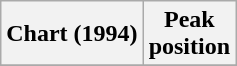<table class="wikitable plainrowheaders" style="text-align:center">
<tr>
<th scope="col">Chart (1994)</th>
<th scope="col">Peak<br>position</th>
</tr>
<tr>
</tr>
</table>
